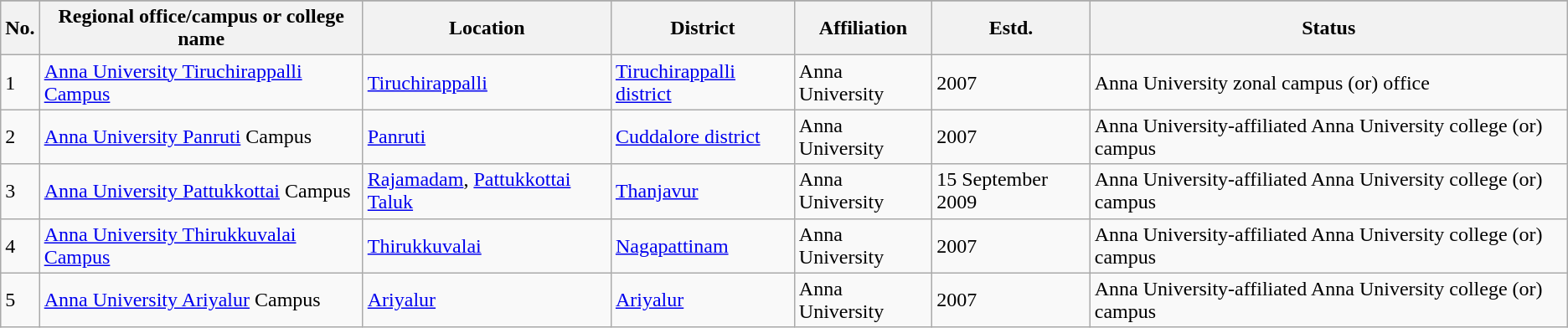<table class="wikitable sortable">
<tr>
</tr>
<tr>
<th>No.</th>
<th>Regional office/campus or college name</th>
<th>Location</th>
<th>District</th>
<th>Affiliation</th>
<th>Estd.</th>
<th>Status</th>
</tr>
<tr>
<td>1</td>
<td><a href='#'>Anna University Tiruchirappalli Campus</a></td>
<td><a href='#'>Tiruchirappalli</a></td>
<td><a href='#'>Tiruchirappalli district</a></td>
<td>Anna University</td>
<td>2007</td>
<td>Anna University zonal campus (or) office</td>
</tr>
<tr>
<td>2</td>
<td><a href='#'>Anna University Panruti</a> Campus</td>
<td><a href='#'>Panruti</a></td>
<td><a href='#'>Cuddalore district</a></td>
<td>Anna University</td>
<td>2007</td>
<td>Anna University-affiliated Anna University college (or) campus</td>
</tr>
<tr>
<td>3</td>
<td><a href='#'>Anna University Pattukkottai</a> Campus</td>
<td><a href='#'>Rajamadam</a>, <a href='#'>Pattukkottai Taluk</a></td>
<td><a href='#'>Thanjavur</a></td>
<td>Anna University</td>
<td>15 September 2009</td>
<td>Anna University-affiliated Anna University college (or) campus</td>
</tr>
<tr>
<td>4</td>
<td><a href='#'>Anna University Thirukkuvalai Campus</a></td>
<td><a href='#'>Thirukkuvalai</a></td>
<td><a href='#'>Nagapattinam</a></td>
<td>Anna University</td>
<td>2007</td>
<td>Anna University-affiliated Anna University college (or) campus</td>
</tr>
<tr>
<td>5</td>
<td><a href='#'>Anna University Ariyalur</a> Campus</td>
<td><a href='#'>Ariyalur</a></td>
<td><a href='#'>Ariyalur</a></td>
<td>Anna University</td>
<td>2007</td>
<td>Anna University-affiliated Anna University college (or) campus</td>
</tr>
</table>
